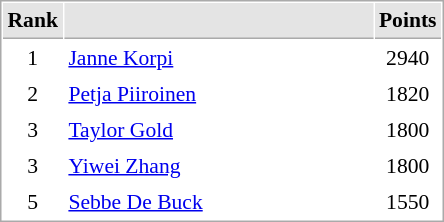<table cellspacing="1" cellpadding="3" style="border:1px solid #aaa; font-size:90%;">
<tr style="background:#e4e4e4;">
<th style="border-bottom:1px solid #aaa; width:10px;">Rank</th>
<th style="border-bottom:1px solid #aaa; width:200px;"></th>
<th style="border-bottom:1px solid #aaa; width:20px;">Points</th>
</tr>
<tr>
<td align=center>1</td>
<td> <a href='#'>Janne Korpi</a></td>
<td align=center>2940</td>
</tr>
<tr>
<td align=center>2</td>
<td> <a href='#'>Petja Piiroinen</a></td>
<td align=center>1820</td>
</tr>
<tr>
<td align=center>3</td>
<td> <a href='#'>Taylor Gold</a></td>
<td align=center>1800</td>
</tr>
<tr>
<td align=center>3</td>
<td> <a href='#'>Yiwei Zhang</a></td>
<td align=center>1800</td>
</tr>
<tr>
<td align=center>5</td>
<td> <a href='#'>Sebbe De Buck</a></td>
<td align=center>1550</td>
</tr>
</table>
